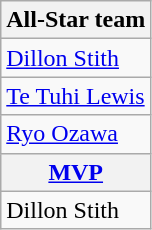<table class="wikitable plainrowheaders">
<tr>
<th scope="col" colspan=2>All-Star team</th>
</tr>
<tr>
<td> <a href='#'>Dillon Stith</a></td>
</tr>
<tr>
<td> <a href='#'>Te Tuhi Lewis</a></td>
</tr>
<tr>
<td> <a href='#'>Ryo Ozawa</a></td>
</tr>
<tr>
<th scope="col" colspan=2><a href='#'>MVP</a></th>
</tr>
<tr>
<td> Dillon Stith</td>
</tr>
</table>
